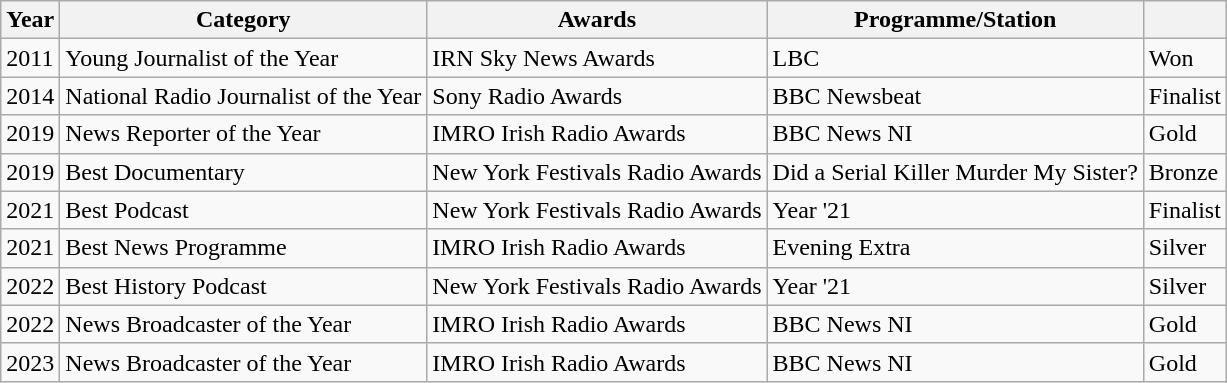<table class="wikitable">
<tr>
<th>Year</th>
<th>Category</th>
<th>Awards</th>
<th>Programme/Station</th>
<th></th>
</tr>
<tr>
<td>2011</td>
<td>Young Journalist of the Year</td>
<td>IRN Sky News Awards</td>
<td>LBC</td>
<td>Won</td>
</tr>
<tr>
<td>2014</td>
<td>National Radio Journalist of the Year</td>
<td>Sony Radio Awards</td>
<td>BBC Newsbeat</td>
<td>Finalist</td>
</tr>
<tr>
<td>2019</td>
<td>News Reporter of the Year</td>
<td>IMRO Irish Radio Awards </td>
<td>BBC News NI</td>
<td>Gold</td>
</tr>
<tr>
<td>2019</td>
<td>Best Documentary</td>
<td>New York Festivals Radio Awards</td>
<td>Did a Serial Killer Murder My Sister?</td>
<td>Bronze</td>
</tr>
<tr>
<td>2021</td>
<td>Best Podcast</td>
<td>New York Festivals Radio Awards</td>
<td>Year '21</td>
<td>Finalist</td>
</tr>
<tr>
<td>2021</td>
<td>Best News Programme</td>
<td>IMRO Irish Radio Awards </td>
<td>Evening Extra</td>
<td>Silver</td>
</tr>
<tr>
<td>2022</td>
<td>Best History Podcast</td>
<td>New York Festivals Radio Awards </td>
<td>Year '21</td>
<td>Silver</td>
</tr>
<tr>
<td>2022</td>
<td>News Broadcaster of the Year</td>
<td>IMRO Irish Radio Awards </td>
<td>BBC News NI</td>
<td>Gold</td>
</tr>
<tr>
<td>2023</td>
<td>News Broadcaster of the Year</td>
<td>IMRO Irish Radio Awards</td>
<td>BBC News NI</td>
<td>Gold</td>
</tr>
</table>
